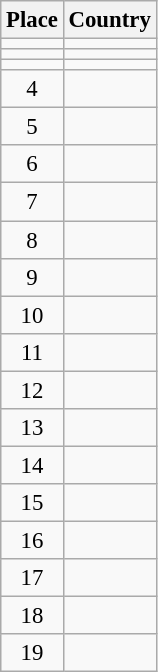<table class="wikitable" style="font-size:95%;">
<tr>
<th>Place</th>
<th>Country</th>
</tr>
<tr>
<td align="center"></td>
<td></td>
</tr>
<tr>
<td align="center"></td>
<td></td>
</tr>
<tr>
<td align="center"></td>
<td></td>
</tr>
<tr>
<td align="center">4</td>
<td></td>
</tr>
<tr>
<td align="center">5</td>
<td></td>
</tr>
<tr>
<td align="center">6</td>
<td></td>
</tr>
<tr>
<td align="center">7</td>
<td></td>
</tr>
<tr>
<td align="center">8</td>
<td></td>
</tr>
<tr>
<td align="center">9</td>
<td></td>
</tr>
<tr>
<td align="center">10</td>
<td></td>
</tr>
<tr>
<td align="center">11</td>
<td></td>
</tr>
<tr>
<td align="center">12</td>
<td></td>
</tr>
<tr>
<td align="center">13</td>
<td></td>
</tr>
<tr>
<td align="center">14</td>
<td></td>
</tr>
<tr>
<td align="center">15</td>
<td></td>
</tr>
<tr>
<td align="center">16</td>
<td></td>
</tr>
<tr>
<td align=center>17</td>
<td></td>
</tr>
<tr>
<td align=center>18</td>
<td></td>
</tr>
<tr>
<td align=center>19</td>
<td></td>
</tr>
</table>
